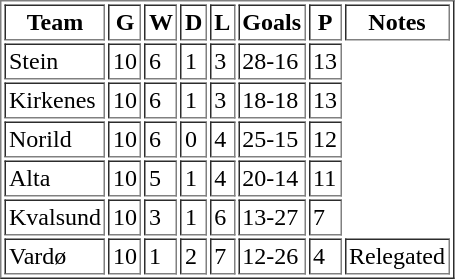<table border="1" cellpadding="2">
<tr>
<th>Team</th>
<th>G</th>
<th>W</th>
<th>D</th>
<th>L</th>
<th>Goals</th>
<th>P</th>
<th>Notes</th>
</tr>
<tr>
<td>Stein</td>
<td>10</td>
<td>6</td>
<td>1</td>
<td>3</td>
<td>28-16</td>
<td>13</td>
</tr>
<tr>
<td>Kirkenes</td>
<td>10</td>
<td>6</td>
<td>1</td>
<td>3</td>
<td>18-18</td>
<td>13</td>
</tr>
<tr>
<td>Norild</td>
<td>10</td>
<td>6</td>
<td>0</td>
<td>4</td>
<td>25-15</td>
<td>12</td>
</tr>
<tr>
<td>Alta</td>
<td>10</td>
<td>5</td>
<td>1</td>
<td>4</td>
<td>20-14</td>
<td>11</td>
</tr>
<tr>
<td>Kvalsund</td>
<td>10</td>
<td>3</td>
<td>1</td>
<td>6</td>
<td>13-27</td>
<td>7</td>
</tr>
<tr>
<td>Vardø</td>
<td>10</td>
<td>1</td>
<td>2</td>
<td>7</td>
<td>12-26</td>
<td>4</td>
<td>Relegated</td>
</tr>
</table>
